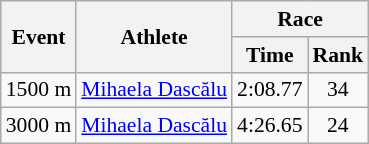<table class="wikitable" border="1" style="font-size:90%">
<tr>
<th rowspan=2>Event</th>
<th rowspan=2>Athlete</th>
<th colspan=2>Race</th>
</tr>
<tr>
<th>Time</th>
<th>Rank</th>
</tr>
<tr>
<td>1500 m</td>
<td><a href='#'>Mihaela Dascălu</a></td>
<td align=center>2:08.77</td>
<td align=center>34</td>
</tr>
<tr>
<td>3000 m</td>
<td><a href='#'>Mihaela Dascălu</a></td>
<td align=center>4:26.65</td>
<td align=center>24</td>
</tr>
</table>
